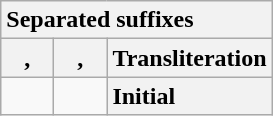<table class="wikitable" style="text-align: center; display: inline-table;">
<tr>
<th colspan="3" style="text-align: left">Separated suffixes</th>
</tr>
<tr>
<th style="min-width: 1.75em">, </th>
<th style="min-width: 1.75em">, </th>
<th style="text-align: left">Transliteration</th>
</tr>
<tr>
<td></td>
<td></td>
<th style="text-align: left">Initial</th>
</tr>
</table>
